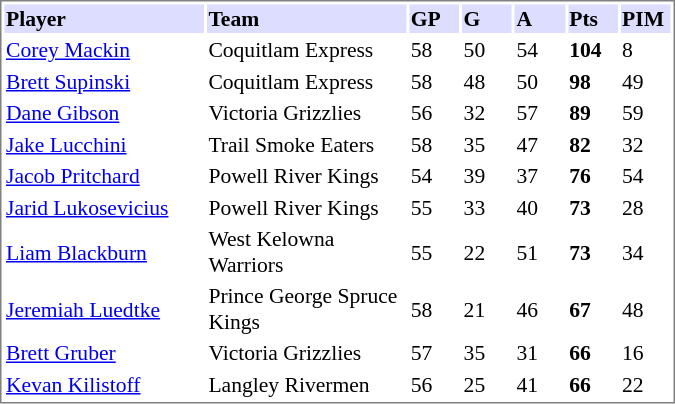<table cellpadding="0">
<tr style="text-align:left; vertical-align:top;">
<td></td>
<td><br><table cellpadding="1"  style="width:450px; font-size:90%; border:1px solid gray;">
<tr>
<th style="background:#ddf; width:30%;">Player</th>
<th style="background:#ddf; width:30%;">Team</th>
<th style="background:#ddf; width:7.5%;">GP</th>
<th style="background:#ddf; width:7.5%;">G</th>
<th style="background:#ddf; width:7.5%;">A</th>
<th style="background:#ddf; width:7.5%;">Pts</th>
<th style="background:#ddf; width:7.5%;">PIM</th>
</tr>
<tr>
<td><a href='#'>Corey Mackin</a></td>
<td>Coquitlam Express</td>
<td>58</td>
<td>50</td>
<td>54</td>
<td><strong>104</strong></td>
<td>8</td>
</tr>
<tr>
<td><a href='#'>Brett Supinski</a></td>
<td>Coquitlam Express</td>
<td>58</td>
<td>48</td>
<td>50</td>
<td><strong>98</strong></td>
<td>49</td>
</tr>
<tr>
<td><a href='#'>Dane Gibson</a></td>
<td>Victoria Grizzlies</td>
<td>56</td>
<td>32</td>
<td>57</td>
<td><strong>89</strong></td>
<td>59</td>
</tr>
<tr>
<td><a href='#'>Jake Lucchini</a></td>
<td>Trail Smoke Eaters</td>
<td>58</td>
<td>35</td>
<td>47</td>
<td><strong>82</strong></td>
<td>32</td>
</tr>
<tr>
<td><a href='#'>Jacob Pritchard</a></td>
<td>Powell River Kings</td>
<td>54</td>
<td>39</td>
<td>37</td>
<td><strong>76</strong></td>
<td>54</td>
</tr>
<tr>
<td><a href='#'>Jarid Lukosevicius</a></td>
<td>Powell River Kings</td>
<td>55</td>
<td>33</td>
<td>40</td>
<td><strong>73</strong></td>
<td>28</td>
</tr>
<tr>
<td><a href='#'>Liam Blackburn</a></td>
<td>West Kelowna Warriors</td>
<td>55</td>
<td>22</td>
<td>51</td>
<td><strong>73</strong></td>
<td>34</td>
</tr>
<tr>
<td><a href='#'>Jeremiah Luedtke</a></td>
<td>Prince George Spruce Kings</td>
<td>58</td>
<td>21</td>
<td>46</td>
<td><strong>67</strong></td>
<td>48</td>
</tr>
<tr>
<td><a href='#'>Brett Gruber</a></td>
<td>Victoria Grizzlies</td>
<td>57</td>
<td>35</td>
<td>31</td>
<td><strong>66</strong></td>
<td>16</td>
</tr>
<tr>
<td><a href='#'>Kevan Kilistoff</a></td>
<td>Langley Rivermen</td>
<td>56</td>
<td>25</td>
<td>41</td>
<td><strong>66</strong></td>
<td>22</td>
</tr>
</table>
</td>
</tr>
</table>
